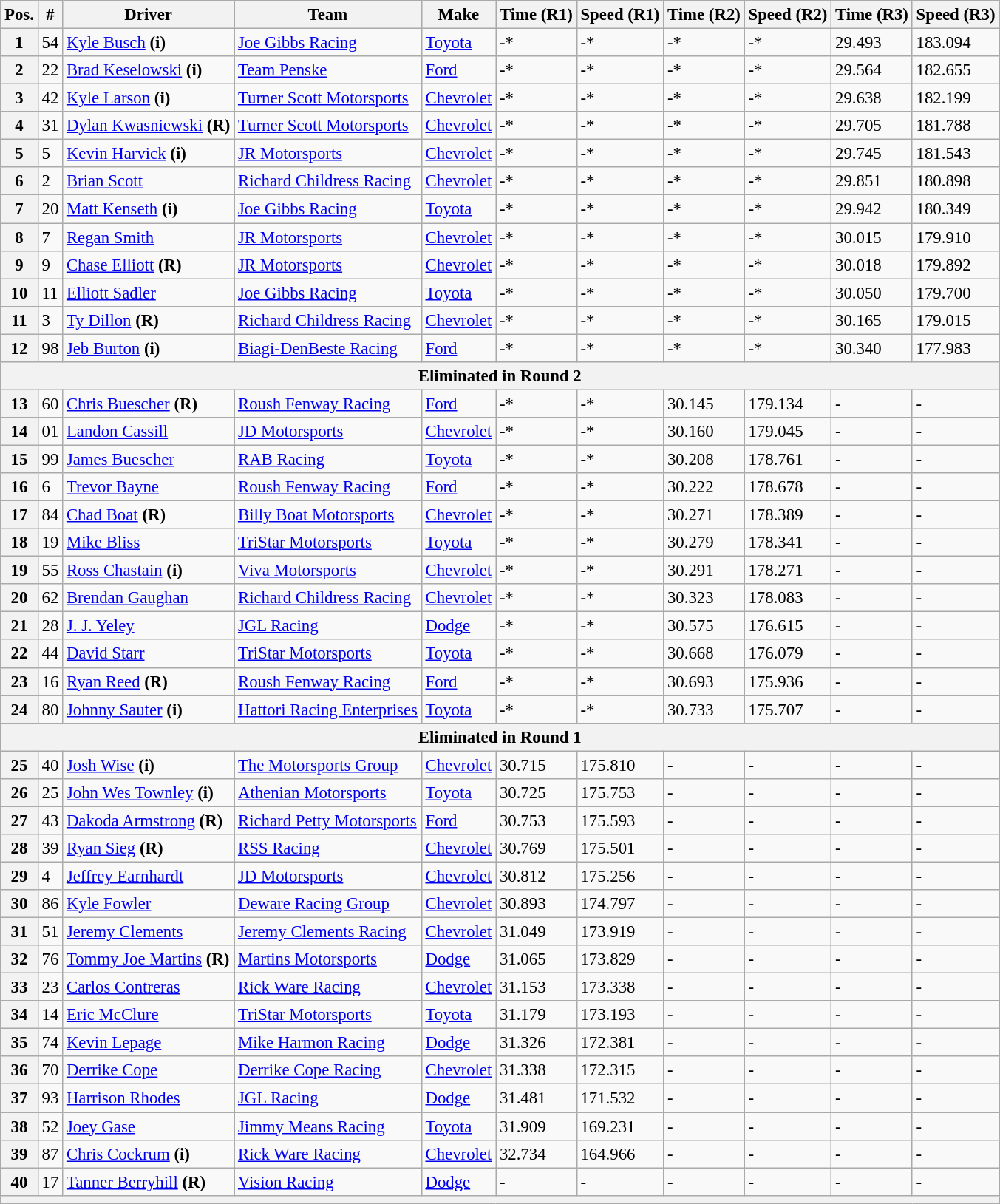<table class="wikitable" style="font-size:95%">
<tr>
<th>Pos.</th>
<th>#</th>
<th>Driver</th>
<th>Team</th>
<th>Make</th>
<th>Time (R1)</th>
<th>Speed (R1)</th>
<th>Time (R2)</th>
<th>Speed (R2)</th>
<th>Time (R3)</th>
<th>Speed (R3)</th>
</tr>
<tr>
<th>1</th>
<td>54</td>
<td><a href='#'>Kyle Busch</a> <strong>(i)</strong></td>
<td><a href='#'>Joe Gibbs Racing</a></td>
<td><a href='#'>Toyota</a></td>
<td>-*</td>
<td>-*</td>
<td>-*</td>
<td>-*</td>
<td>29.493</td>
<td>183.094</td>
</tr>
<tr>
<th>2</th>
<td>22</td>
<td><a href='#'>Brad Keselowski</a> <strong>(i)</strong></td>
<td><a href='#'>Team Penske</a></td>
<td><a href='#'>Ford</a></td>
<td>-*</td>
<td>-*</td>
<td>-*</td>
<td>-*</td>
<td>29.564</td>
<td>182.655</td>
</tr>
<tr>
<th>3</th>
<td>42</td>
<td><a href='#'>Kyle Larson</a> <strong>(i)</strong></td>
<td><a href='#'>Turner Scott Motorsports</a></td>
<td><a href='#'>Chevrolet</a></td>
<td>-*</td>
<td>-*</td>
<td>-*</td>
<td>-*</td>
<td>29.638</td>
<td>182.199</td>
</tr>
<tr>
<th>4</th>
<td>31</td>
<td><a href='#'>Dylan Kwasniewski</a> <strong>(R)</strong></td>
<td><a href='#'>Turner Scott Motorsports</a></td>
<td><a href='#'>Chevrolet</a></td>
<td>-*</td>
<td>-*</td>
<td>-*</td>
<td>-*</td>
<td>29.705</td>
<td>181.788</td>
</tr>
<tr>
<th>5</th>
<td>5</td>
<td><a href='#'>Kevin Harvick</a> <strong>(i)</strong></td>
<td><a href='#'>JR Motorsports</a></td>
<td><a href='#'>Chevrolet</a></td>
<td>-*</td>
<td>-*</td>
<td>-*</td>
<td>-*</td>
<td>29.745</td>
<td>181.543</td>
</tr>
<tr>
<th>6</th>
<td>2</td>
<td><a href='#'>Brian Scott</a></td>
<td><a href='#'>Richard Childress Racing</a></td>
<td><a href='#'>Chevrolet</a></td>
<td>-*</td>
<td>-*</td>
<td>-*</td>
<td>-*</td>
<td>29.851</td>
<td>180.898</td>
</tr>
<tr>
<th>7</th>
<td>20</td>
<td><a href='#'>Matt Kenseth</a> <strong>(i)</strong></td>
<td><a href='#'>Joe Gibbs Racing</a></td>
<td><a href='#'>Toyota</a></td>
<td>-*</td>
<td>-*</td>
<td>-*</td>
<td>-*</td>
<td>29.942</td>
<td>180.349</td>
</tr>
<tr>
<th>8</th>
<td>7</td>
<td><a href='#'>Regan Smith</a></td>
<td><a href='#'>JR Motorsports</a></td>
<td><a href='#'>Chevrolet</a></td>
<td>-*</td>
<td>-*</td>
<td>-*</td>
<td>-*</td>
<td>30.015</td>
<td>179.910</td>
</tr>
<tr>
<th>9</th>
<td>9</td>
<td><a href='#'>Chase Elliott</a> <strong>(R)</strong></td>
<td><a href='#'>JR Motorsports</a></td>
<td><a href='#'>Chevrolet</a></td>
<td>-*</td>
<td>-*</td>
<td>-*</td>
<td>-*</td>
<td>30.018</td>
<td>179.892</td>
</tr>
<tr>
<th>10</th>
<td>11</td>
<td><a href='#'>Elliott Sadler</a></td>
<td><a href='#'>Joe Gibbs Racing</a></td>
<td><a href='#'>Toyota</a></td>
<td>-*</td>
<td>-*</td>
<td>-*</td>
<td>-*</td>
<td>30.050</td>
<td>179.700</td>
</tr>
<tr>
<th>11</th>
<td>3</td>
<td><a href='#'>Ty Dillon</a> <strong>(R)</strong></td>
<td><a href='#'>Richard Childress Racing</a></td>
<td><a href='#'>Chevrolet</a></td>
<td>-*</td>
<td>-*</td>
<td>-*</td>
<td>-*</td>
<td>30.165</td>
<td>179.015</td>
</tr>
<tr>
<th>12</th>
<td>98</td>
<td><a href='#'>Jeb Burton</a> <strong>(i)</strong></td>
<td><a href='#'>Biagi-DenBeste Racing</a></td>
<td><a href='#'>Ford</a></td>
<td>-*</td>
<td>-*</td>
<td>-*</td>
<td>-*</td>
<td>30.340</td>
<td>177.983</td>
</tr>
<tr>
<th colspan="11">Eliminated in Round 2</th>
</tr>
<tr>
<th>13</th>
<td>60</td>
<td><a href='#'>Chris Buescher</a> <strong>(R)</strong></td>
<td><a href='#'>Roush Fenway Racing</a></td>
<td><a href='#'>Ford</a></td>
<td>-*</td>
<td>-*</td>
<td>30.145</td>
<td>179.134</td>
<td>-</td>
<td>-</td>
</tr>
<tr>
<th>14</th>
<td>01</td>
<td><a href='#'>Landon Cassill</a></td>
<td><a href='#'>JD Motorsports</a></td>
<td><a href='#'>Chevrolet</a></td>
<td>-*</td>
<td>-*</td>
<td>30.160</td>
<td>179.045</td>
<td>-</td>
<td>-</td>
</tr>
<tr>
<th>15</th>
<td>99</td>
<td><a href='#'>James Buescher</a></td>
<td><a href='#'>RAB Racing</a></td>
<td><a href='#'>Toyota</a></td>
<td>-*</td>
<td>-*</td>
<td>30.208</td>
<td>178.761</td>
<td>-</td>
<td>-</td>
</tr>
<tr>
<th>16</th>
<td>6</td>
<td><a href='#'>Trevor Bayne</a></td>
<td><a href='#'>Roush Fenway Racing</a></td>
<td><a href='#'>Ford</a></td>
<td>-*</td>
<td>-*</td>
<td>30.222</td>
<td>178.678</td>
<td>-</td>
<td>-</td>
</tr>
<tr>
<th>17</th>
<td>84</td>
<td><a href='#'>Chad Boat</a> <strong>(R)</strong></td>
<td><a href='#'>Billy Boat Motorsports</a></td>
<td><a href='#'>Chevrolet</a></td>
<td>-*</td>
<td>-*</td>
<td>30.271</td>
<td>178.389</td>
<td>-</td>
<td>-</td>
</tr>
<tr>
<th>18</th>
<td>19</td>
<td><a href='#'>Mike Bliss</a></td>
<td><a href='#'>TriStar Motorsports</a></td>
<td><a href='#'>Toyota</a></td>
<td>-*</td>
<td>-*</td>
<td>30.279</td>
<td>178.341</td>
<td>-</td>
<td>-</td>
</tr>
<tr>
<th>19</th>
<td>55</td>
<td><a href='#'>Ross Chastain</a> <strong>(i)</strong></td>
<td><a href='#'>Viva Motorsports</a></td>
<td><a href='#'>Chevrolet</a></td>
<td>-*</td>
<td>-*</td>
<td>30.291</td>
<td>178.271</td>
<td>-</td>
<td>-</td>
</tr>
<tr>
<th>20</th>
<td>62</td>
<td><a href='#'>Brendan Gaughan</a></td>
<td><a href='#'>Richard Childress Racing</a></td>
<td><a href='#'>Chevrolet</a></td>
<td>-*</td>
<td>-*</td>
<td>30.323</td>
<td>178.083</td>
<td>-</td>
<td>-</td>
</tr>
<tr>
<th>21</th>
<td>28</td>
<td><a href='#'>J. J. Yeley</a></td>
<td><a href='#'>JGL Racing</a></td>
<td><a href='#'>Dodge</a></td>
<td>-*</td>
<td>-*</td>
<td>30.575</td>
<td>176.615</td>
<td>-</td>
<td>-</td>
</tr>
<tr>
<th>22</th>
<td>44</td>
<td><a href='#'>David Starr</a></td>
<td><a href='#'>TriStar Motorsports</a></td>
<td><a href='#'>Toyota</a></td>
<td>-*</td>
<td>-*</td>
<td>30.668</td>
<td>176.079</td>
<td>-</td>
<td>-</td>
</tr>
<tr>
<th>23</th>
<td>16</td>
<td><a href='#'>Ryan Reed</a> <strong>(R)</strong></td>
<td><a href='#'>Roush Fenway Racing</a></td>
<td><a href='#'>Ford</a></td>
<td>-*</td>
<td>-*</td>
<td>30.693</td>
<td>175.936</td>
<td>-</td>
<td>-</td>
</tr>
<tr>
<th>24</th>
<td>80</td>
<td><a href='#'>Johnny Sauter</a> <strong>(i)</strong></td>
<td><a href='#'>Hattori Racing Enterprises</a></td>
<td><a href='#'>Toyota</a></td>
<td>-*</td>
<td>-*</td>
<td>30.733</td>
<td>175.707</td>
<td>-</td>
<td>-</td>
</tr>
<tr>
<th colspan="11">Eliminated in Round 1</th>
</tr>
<tr>
<th>25</th>
<td>40</td>
<td><a href='#'>Josh Wise</a> <strong>(i)</strong></td>
<td><a href='#'>The Motorsports Group</a></td>
<td><a href='#'>Chevrolet</a></td>
<td>30.715</td>
<td>175.810</td>
<td>-</td>
<td>-</td>
<td>-</td>
<td>-</td>
</tr>
<tr>
<th>26</th>
<td>25</td>
<td><a href='#'>John Wes Townley</a> <strong>(i)</strong></td>
<td><a href='#'>Athenian Motorsports</a></td>
<td><a href='#'>Toyota</a></td>
<td>30.725</td>
<td>175.753</td>
<td>-</td>
<td>-</td>
<td>-</td>
<td>-</td>
</tr>
<tr>
<th>27</th>
<td>43</td>
<td><a href='#'>Dakoda Armstrong</a> <strong>(R)</strong></td>
<td><a href='#'>Richard Petty Motorsports</a></td>
<td><a href='#'>Ford</a></td>
<td>30.753</td>
<td>175.593</td>
<td>-</td>
<td>-</td>
<td>-</td>
<td>-</td>
</tr>
<tr>
<th>28</th>
<td>39</td>
<td><a href='#'>Ryan Sieg</a> <strong>(R)</strong></td>
<td><a href='#'>RSS Racing</a></td>
<td><a href='#'>Chevrolet</a></td>
<td>30.769</td>
<td>175.501</td>
<td>-</td>
<td>-</td>
<td>-</td>
<td>-</td>
</tr>
<tr>
<th>29</th>
<td>4</td>
<td><a href='#'>Jeffrey Earnhardt</a></td>
<td><a href='#'>JD Motorsports</a></td>
<td><a href='#'>Chevrolet</a></td>
<td>30.812</td>
<td>175.256</td>
<td>-</td>
<td>-</td>
<td>-</td>
<td>-</td>
</tr>
<tr>
<th>30</th>
<td>86</td>
<td><a href='#'>Kyle Fowler</a></td>
<td><a href='#'>Deware Racing Group</a></td>
<td><a href='#'>Chevrolet</a></td>
<td>30.893</td>
<td>174.797</td>
<td>-</td>
<td>-</td>
<td>-</td>
<td>-</td>
</tr>
<tr>
<th>31</th>
<td>51</td>
<td><a href='#'>Jeremy Clements</a></td>
<td><a href='#'>Jeremy Clements Racing</a></td>
<td><a href='#'>Chevrolet</a></td>
<td>31.049</td>
<td>173.919</td>
<td>-</td>
<td>-</td>
<td>-</td>
<td>-</td>
</tr>
<tr>
<th>32</th>
<td>76</td>
<td><a href='#'>Tommy Joe Martins</a> <strong>(R)</strong></td>
<td><a href='#'>Martins Motorsports</a></td>
<td><a href='#'>Dodge</a></td>
<td>31.065</td>
<td>173.829</td>
<td>-</td>
<td>-</td>
<td>-</td>
<td>-</td>
</tr>
<tr>
<th>33</th>
<td>23</td>
<td><a href='#'>Carlos Contreras</a></td>
<td><a href='#'>Rick Ware Racing</a></td>
<td><a href='#'>Chevrolet</a></td>
<td>31.153</td>
<td>173.338</td>
<td>-</td>
<td>-</td>
<td>-</td>
<td>-</td>
</tr>
<tr>
<th>34</th>
<td>14</td>
<td><a href='#'>Eric McClure</a></td>
<td><a href='#'>TriStar Motorsports</a></td>
<td><a href='#'>Toyota</a></td>
<td>31.179</td>
<td>173.193</td>
<td>-</td>
<td>-</td>
<td>-</td>
<td>-</td>
</tr>
<tr>
<th>35</th>
<td>74</td>
<td><a href='#'>Kevin Lepage</a></td>
<td><a href='#'>Mike Harmon Racing</a></td>
<td><a href='#'>Dodge</a></td>
<td>31.326</td>
<td>172.381</td>
<td>-</td>
<td>-</td>
<td>-</td>
<td>-</td>
</tr>
<tr>
<th>36</th>
<td>70</td>
<td><a href='#'>Derrike Cope</a></td>
<td><a href='#'>Derrike Cope Racing</a></td>
<td><a href='#'>Chevrolet</a></td>
<td>31.338</td>
<td>172.315</td>
<td>-</td>
<td>-</td>
<td>-</td>
<td>-</td>
</tr>
<tr>
<th>37</th>
<td>93</td>
<td><a href='#'>Harrison Rhodes</a></td>
<td><a href='#'>JGL Racing</a></td>
<td><a href='#'>Dodge</a></td>
<td>31.481</td>
<td>171.532</td>
<td>-</td>
<td>-</td>
<td>-</td>
<td>-</td>
</tr>
<tr>
<th>38</th>
<td>52</td>
<td><a href='#'>Joey Gase</a></td>
<td><a href='#'>Jimmy Means Racing</a></td>
<td><a href='#'>Toyota</a></td>
<td>31.909</td>
<td>169.231</td>
<td>-</td>
<td>-</td>
<td>-</td>
<td>-</td>
</tr>
<tr>
<th>39</th>
<td>87</td>
<td><a href='#'>Chris Cockrum</a> <strong>(i)</strong></td>
<td><a href='#'>Rick Ware Racing</a></td>
<td><a href='#'>Chevrolet</a></td>
<td>32.734</td>
<td>164.966</td>
<td>-</td>
<td>-</td>
<td>-</td>
<td>-</td>
</tr>
<tr>
<th>40</th>
<td>17</td>
<td><a href='#'>Tanner Berryhill</a> <strong>(R)</strong></td>
<td><a href='#'>Vision Racing</a></td>
<td><a href='#'>Dodge</a></td>
<td>-</td>
<td>-</td>
<td>-</td>
<td>-</td>
<td>-</td>
<td>-</td>
</tr>
<tr>
<th colspan="11"></th>
</tr>
</table>
